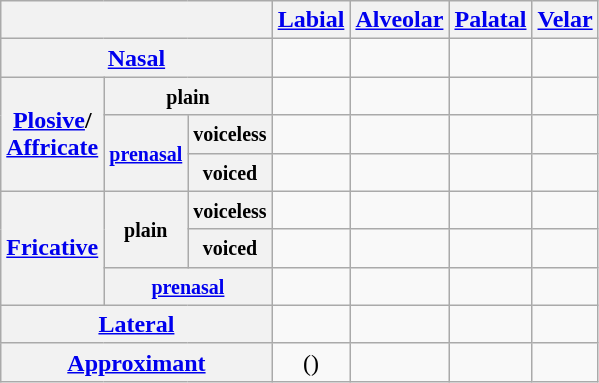<table class="wikitable" style="text-align:center;">
<tr>
<th colspan="3"></th>
<th><a href='#'>Labial</a></th>
<th><a href='#'>Alveolar</a></th>
<th><a href='#'>Palatal</a></th>
<th><a href='#'>Velar</a></th>
</tr>
<tr>
<th colspan="3"><a href='#'>Nasal</a></th>
<td></td>
<td></td>
<td></td>
<td></td>
</tr>
<tr>
<th rowspan="3"><a href='#'>Plosive</a>/<br><a href='#'>Affricate</a></th>
<th colspan="2"><small>plain</small></th>
<td></td>
<td></td>
<td></td>
<td></td>
</tr>
<tr>
<th rowspan="2"><small><a href='#'>prenasal</a></small></th>
<th><small>voiceless</small></th>
<td></td>
<td></td>
<td></td>
<td></td>
</tr>
<tr>
<th><small>voiced</small></th>
<td></td>
<td></td>
<td></td>
<td></td>
</tr>
<tr>
<th rowspan="3"><a href='#'>Fricative</a></th>
<th rowspan="2"><small>plain</small></th>
<th><small>voiceless</small></th>
<td></td>
<td></td>
<td></td>
<td></td>
</tr>
<tr>
<th><small>voiced</small></th>
<td></td>
<td></td>
<td></td>
<td></td>
</tr>
<tr>
<th colspan="2"><small><a href='#'>prenasal</a></small></th>
<td></td>
<td></td>
<td></td>
<td></td>
</tr>
<tr>
<th colspan="3"><a href='#'>Lateral</a></th>
<td></td>
<td></td>
<td></td>
<td></td>
</tr>
<tr>
<th colspan="3"><a href='#'>Approximant</a></th>
<td>()</td>
<td></td>
<td></td>
<td></td>
</tr>
</table>
